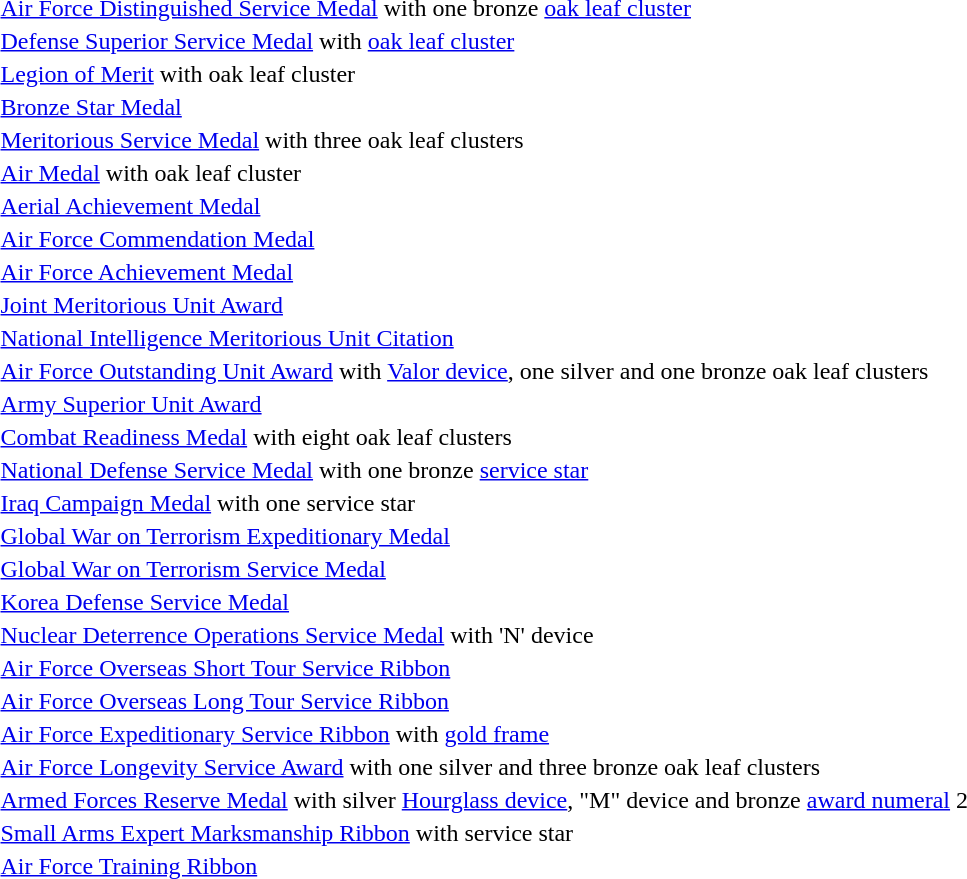<table>
<tr>
<td></td>
<td><a href='#'>Air Force Distinguished Service Medal</a> with one bronze <a href='#'>oak leaf cluster</a></td>
</tr>
<tr>
<td></td>
<td><a href='#'>Defense Superior Service Medal</a> with <a href='#'>oak leaf cluster</a></td>
</tr>
<tr>
<td></td>
<td><a href='#'>Legion of Merit</a> with oak leaf cluster</td>
</tr>
<tr>
<td></td>
<td><a href='#'>Bronze Star Medal</a></td>
</tr>
<tr>
<td><span></span><span></span><span></span></td>
<td><a href='#'>Meritorious Service Medal</a> with three oak leaf clusters</td>
</tr>
<tr>
<td></td>
<td><a href='#'>Air Medal</a> with oak leaf cluster</td>
</tr>
<tr>
<td></td>
<td><a href='#'>Aerial Achievement Medal</a></td>
</tr>
<tr>
<td></td>
<td><a href='#'>Air Force Commendation Medal</a></td>
</tr>
<tr>
<td></td>
<td><a href='#'>Air Force Achievement Medal</a></td>
</tr>
<tr>
<td></td>
<td><a href='#'>Joint Meritorious Unit Award</a></td>
</tr>
<tr>
<td></td>
<td><a href='#'>National Intelligence Meritorious Unit Citation</a></td>
</tr>
<tr>
<td><span></span><span></span><span></span></td>
<td><a href='#'>Air Force Outstanding Unit Award</a> with <a href='#'>Valor device</a>, one silver and one bronze oak leaf clusters</td>
</tr>
<tr>
<td></td>
<td><a href='#'>Army Superior Unit Award</a></td>
</tr>
<tr>
<td><span></span><span></span><span></span><span></span></td>
<td><a href='#'>Combat Readiness Medal</a> with eight oak leaf clusters</td>
</tr>
<tr>
<td></td>
<td><a href='#'>National Defense Service Medal</a> with one bronze <a href='#'>service star</a></td>
</tr>
<tr>
<td></td>
<td><a href='#'>Iraq Campaign Medal</a> with one service star</td>
</tr>
<tr>
<td></td>
<td><a href='#'>Global War on Terrorism Expeditionary Medal</a></td>
</tr>
<tr>
<td></td>
<td><a href='#'>Global War on Terrorism Service Medal</a></td>
</tr>
<tr>
<td></td>
<td><a href='#'>Korea Defense Service Medal</a></td>
</tr>
<tr>
<td><span></span></td>
<td><a href='#'>Nuclear Deterrence Operations Service Medal</a> with 'N' device</td>
</tr>
<tr>
<td></td>
<td><a href='#'>Air Force Overseas Short Tour Service Ribbon</a></td>
</tr>
<tr>
<td></td>
<td><a href='#'>Air Force Overseas Long Tour Service Ribbon</a></td>
</tr>
<tr>
<td></td>
<td><a href='#'>Air Force Expeditionary Service Ribbon</a> with <a href='#'>gold frame</a></td>
</tr>
<tr>
<td><span></span><span></span><span></span><span></span></td>
<td><a href='#'>Air Force Longevity Service Award</a> with one silver and three bronze oak leaf clusters</td>
</tr>
<tr>
<td><span></span><span></span><span></span></td>
<td><a href='#'>Armed Forces Reserve Medal</a> with silver <a href='#'>Hourglass device</a>, "M" device and bronze <a href='#'>award numeral</a> 2</td>
</tr>
<tr>
<td></td>
<td><a href='#'>Small Arms Expert Marksmanship Ribbon</a> with service star</td>
</tr>
<tr>
<td></td>
<td><a href='#'>Air Force Training Ribbon</a></td>
</tr>
</table>
